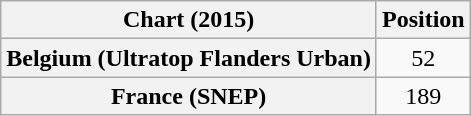<table class="wikitable sortable plainrowheaders">
<tr>
<th scope="col">Chart (2015)</th>
<th scope="col">Position</th>
</tr>
<tr>
<th scope="row">Belgium (Ultratop Flanders Urban)</th>
<td style="text-align:center;">52</td>
</tr>
<tr>
<th scope="row">France (SNEP)</th>
<td style="text-align:center;">189</td>
</tr>
</table>
